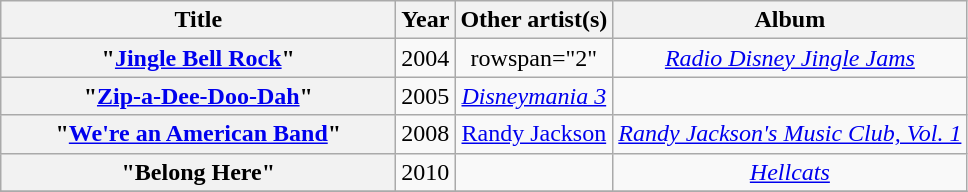<table class="wikitable plainrowheaders" style="text-align:center;" border="1">
<tr>
<th scope="col" style="width:16em;">Title</th>
<th scope="col">Year</th>
<th scope="col">Other artist(s)</th>
<th scope="col">Album</th>
</tr>
<tr>
<th scope="row">"<a href='#'>Jingle Bell Rock</a>"</th>
<td>2004</td>
<td>rowspan="2" </td>
<td><em><a href='#'>Radio Disney Jingle Jams</a></em></td>
</tr>
<tr>
<th scope="row">"<a href='#'>Zip-a-Dee-Doo-Dah</a>"</th>
<td>2005</td>
<td><em><a href='#'>Disneymania 3</a></em></td>
</tr>
<tr>
<th scope="row">"<a href='#'>We're an American Band</a>"</th>
<td>2008</td>
<td><a href='#'>Randy Jackson</a></td>
<td><em><a href='#'>Randy Jackson's Music Club, Vol. 1</a></em></td>
</tr>
<tr>
<th scope="row">"Belong Here"<br></th>
<td>2010</td>
<td></td>
<td><em><a href='#'>Hellcats</a></em></td>
</tr>
<tr>
</tr>
</table>
